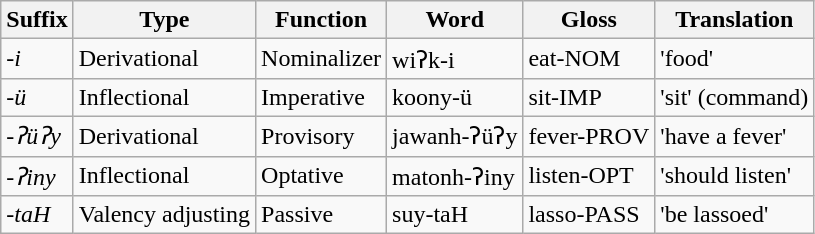<table class="wikitable">
<tr>
<th>Suffix</th>
<th>Type</th>
<th>Function</th>
<th>Word</th>
<th>Gloss</th>
<th>Translation</th>
</tr>
<tr>
<td><em>-i</em></td>
<td>Derivational</td>
<td>Nominalizer</td>
<td>wiʔk-i</td>
<td>eat-NOM</td>
<td>'food'</td>
</tr>
<tr>
<td><em>-ü</em></td>
<td>Inflectional</td>
<td>Imperative</td>
<td>koony-ü</td>
<td>sit-IMP</td>
<td>'sit' (command)</td>
</tr>
<tr>
<td><em>-ʔüʔy</em></td>
<td>Derivational</td>
<td>Provisory</td>
<td>jawanh-ʔüʔy</td>
<td>fever-PROV</td>
<td>'have a fever'</td>
</tr>
<tr>
<td><em>-ʔiny</em></td>
<td>Inflectional</td>
<td>Optative</td>
<td>matonh-ʔiny</td>
<td>listen-OPT</td>
<td>'should listen'</td>
</tr>
<tr>
<td><em>-taH</em></td>
<td>Valency adjusting</td>
<td>Passive</td>
<td>suy-taH</td>
<td>lasso-PASS</td>
<td>'be lassoed'</td>
</tr>
</table>
